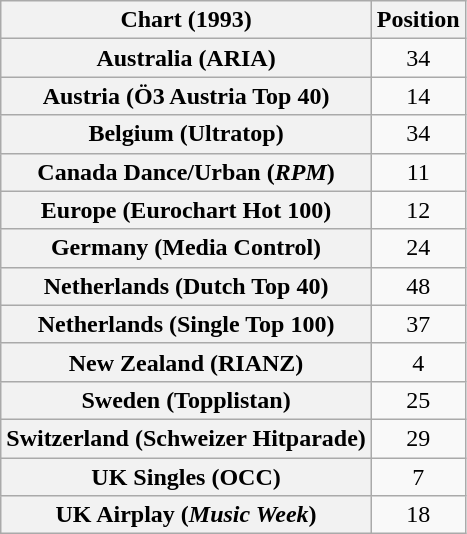<table class="wikitable sortable plainrowheaders" style="text-align:center">
<tr>
<th>Chart (1993)</th>
<th>Position</th>
</tr>
<tr>
<th scope="row">Australia (ARIA)</th>
<td>34</td>
</tr>
<tr>
<th scope="row">Austria (Ö3 Austria Top 40)</th>
<td>14</td>
</tr>
<tr>
<th scope="row">Belgium (Ultratop)</th>
<td>34</td>
</tr>
<tr>
<th scope="row">Canada Dance/Urban (<em>RPM</em>)</th>
<td>11</td>
</tr>
<tr>
<th scope="row">Europe (Eurochart Hot 100)</th>
<td>12</td>
</tr>
<tr>
<th scope="row">Germany (Media Control)</th>
<td>24</td>
</tr>
<tr>
<th scope="row">Netherlands (Dutch Top 40)</th>
<td>48</td>
</tr>
<tr>
<th scope="row">Netherlands (Single Top 100)</th>
<td>37</td>
</tr>
<tr>
<th scope="row">New Zealand (RIANZ)</th>
<td>4</td>
</tr>
<tr>
<th scope="row">Sweden (Topplistan)</th>
<td>25</td>
</tr>
<tr>
<th scope="row">Switzerland (Schweizer Hitparade)</th>
<td>29</td>
</tr>
<tr>
<th scope="row">UK Singles (OCC)</th>
<td>7</td>
</tr>
<tr>
<th scope="row">UK Airplay (<em>Music Week</em>)</th>
<td>18</td>
</tr>
</table>
